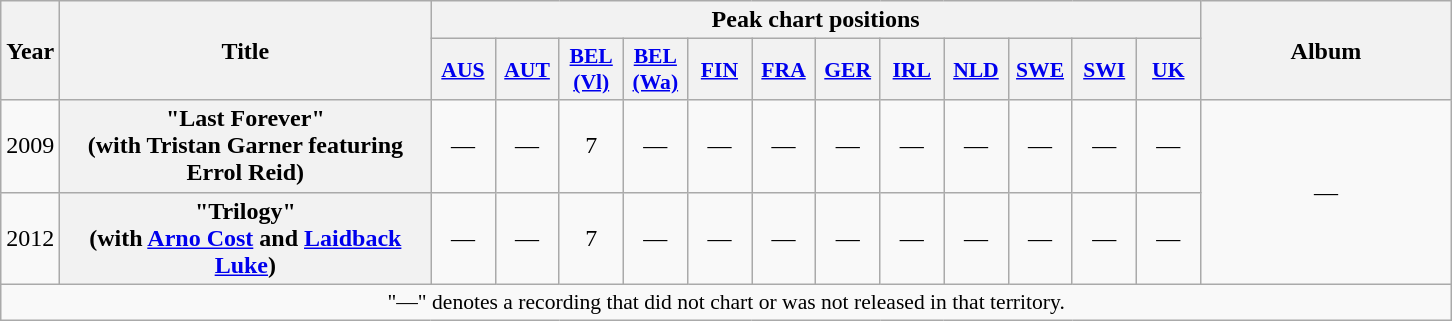<table class="wikitable plainrowheaders" style="text-align:center;">
<tr>
<th scope="col" rowspan="2" style="width:1em;">Year</th>
<th scope="col" rowspan="2" style="width:15em;">Title</th>
<th scope="col" colspan="12">Peak chart positions</th>
<th scope="col" rowspan="2" style="width:10em;">Album</th>
</tr>
<tr>
<th scope="col" style="width:2.5em;font-size:90%;"><a href='#'>AUS</a><br></th>
<th scope="col" style="width:2.5em;font-size:90%;"><a href='#'>AUT</a><br></th>
<th scope="col" style="width:2.5em;font-size:90%;"><a href='#'>BEL (Vl)</a><br></th>
<th scope="col" style="width:2.5em;font-size:90%;"><a href='#'>BEL (Wa)</a><br></th>
<th scope="col" style="width:2.5em;font-size:90%;"><a href='#'>FIN</a><br></th>
<th scope="col" style="width:2.5em;font-size:90%;"><a href='#'>FRA</a><br></th>
<th scope="col" style="width:2.5em;font-size:90%;"><a href='#'>GER</a><br></th>
<th scope="col" style="width:2.5em;font-size:90%;"><a href='#'>IRL</a><br></th>
<th scope="col" style="width:2.5em;font-size:90%;"><a href='#'>NLD</a><br></th>
<th scope="col" style="width:2.5em;font-size:90%;"><a href='#'>SWE</a><br></th>
<th scope="col" style="width:2.5em;font-size:90%;"><a href='#'>SWI</a><br></th>
<th scope="col" style="width:2.5em;font-size:90%;"><a href='#'>UK</a><br></th>
</tr>
<tr>
<td rowspan="1">2009</td>
<th scope="row">"Last Forever" <br><span>(with Tristan Garner featuring Errol Reid)</span></th>
<td>—</td>
<td>—</td>
<td>7</td>
<td>—</td>
<td>—</td>
<td>—</td>
<td>—</td>
<td>—</td>
<td>—</td>
<td>—</td>
<td>—</td>
<td>—</td>
<td rowspan="2">—</td>
</tr>
<tr>
<td rowspan="1">2012</td>
<th scope="row">"Trilogy" <br><span>(with <a href='#'>Arno Cost</a> and <a href='#'>Laidback Luke</a>)</span></th>
<td>—</td>
<td>—</td>
<td>7</td>
<td>—</td>
<td>—</td>
<td>—</td>
<td>—</td>
<td>—</td>
<td>—</td>
<td>—</td>
<td>—</td>
<td>—</td>
</tr>
<tr>
<td colspan="16" style="font-size:90%">"—" denotes a recording that did not chart or was not released in that territory.</td>
</tr>
</table>
